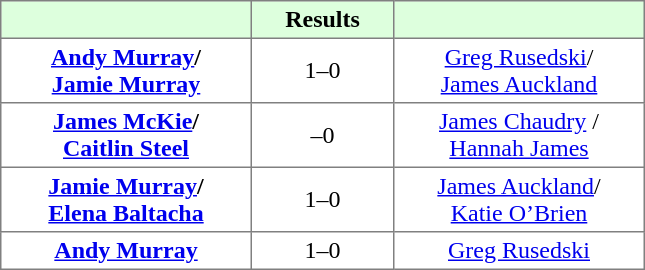<table border="1" cellpadding="3" style="border-collapse: collapse; text-align:center;">
<tr style="background:#dfd;">
<th style="width:10em;"></th>
<th style="width:5.5em;">Results</th>
<th style="width:10em;"></th>
</tr>
<tr>
<td><strong> <a href='#'>Andy Murray</a>/<br><a href='#'>Jamie Murray</a> </strong></td>
<td>1–0</td>
<td><a href='#'>Greg Rusedski</a>/<br><a href='#'>James Auckland</a></td>
</tr>
<tr>
<td><strong> <a href='#'>James McKie</a>/<br> <a href='#'>Caitlin Steel</a> </strong></td>
<td>–0</td>
<td><a href='#'>James Chaudry</a> /<br><a href='#'>Hannah James</a></td>
</tr>
<tr>
<td><strong><a href='#'>Jamie Murray</a>/<br><a href='#'>Elena Baltacha</a></strong></td>
<td>1–0</td>
<td><a href='#'>James Auckland</a>/<br><a href='#'>Katie O’Brien</a></td>
</tr>
<tr>
<td><strong><a href='#'>Andy Murray</a> </strong></td>
<td>1–0</td>
<td><a href='#'>Greg Rusedski</a></td>
</tr>
</table>
